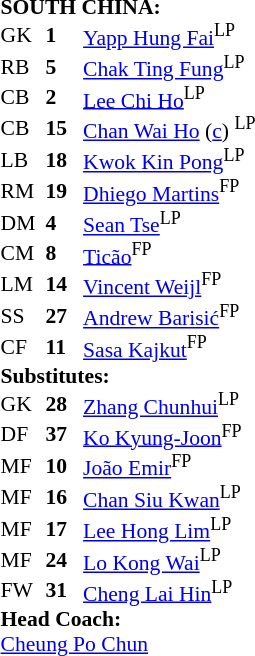<table style="font-size: 90%" cellspacing="0" cellpadding="0" align=center>
<tr>
<td colspan="4"><strong>SOUTH CHINA:</strong></td>
</tr>
<tr>
<th width="30"></th>
<th width="25"></th>
</tr>
<tr>
<td>GK</td>
<td><strong>1</strong></td>
<td> <a href='#'>Yapp Hung Fai</a><sup>LP</sup></td>
<td></td>
<td></td>
</tr>
<tr>
<td>RB</td>
<td><strong>5</strong></td>
<td> <a href='#'>Chak Ting Fung</a><sup>LP</sup></td>
<td></td>
<td></td>
</tr>
<tr>
<td>CB</td>
<td><strong>2</strong></td>
<td> <a href='#'>Lee Chi Ho</a><sup>LP</sup></td>
<td></td>
<td></td>
</tr>
<tr>
<td>CB</td>
<td><strong>15</strong></td>
<td> <a href='#'>Chan Wai Ho</a> (<a href='#'>c</a>) <sup>LP</sup></td>
<td></td>
<td></td>
</tr>
<tr>
<td>LB</td>
<td><strong>18</strong></td>
<td> <a href='#'>Kwok Kin Pong</a><sup>LP</sup></td>
<td></td>
<td></td>
</tr>
<tr>
<td>RM</td>
<td><strong>19</strong></td>
<td> <a href='#'>Dhiego Martins</a><sup>FP</sup></td>
<td></td>
<td></td>
</tr>
<tr>
<td>DM</td>
<td><strong>4</strong></td>
<td> <a href='#'>Sean Tse</a><sup>LP</sup></td>
<td></td>
<td></td>
</tr>
<tr>
<td>CM</td>
<td><strong>8</strong></td>
<td> <a href='#'>Ticão</a><sup>FP</sup></td>
<td></td>
<td></td>
</tr>
<tr>
<td>LM</td>
<td><strong>14</strong></td>
<td> <a href='#'>Vincent Weijl</a><sup>FP</sup></td>
<td></td>
<td></td>
</tr>
<tr>
<td>SS</td>
<td><strong>27</strong></td>
<td> <a href='#'>Andrew Barisić</a><sup>FP</sup></td>
<td></td>
<td></td>
</tr>
<tr>
<td>CF</td>
<td><strong>11</strong></td>
<td> <a href='#'>Sasa Kajkut</a><sup>FP</sup></td>
<td></td>
<td></td>
</tr>
<tr>
<td colspan=4><strong>Substitutes:</strong></td>
</tr>
<tr>
<td>GK</td>
<td><strong>28</strong></td>
<td> <a href='#'>Zhang Chunhui</a><sup>LP</sup></td>
<td></td>
<td></td>
</tr>
<tr>
<td>DF</td>
<td><strong>37</strong></td>
<td> <a href='#'>Ko Kyung-Joon</a><sup>FP</sup></td>
<td></td>
<td></td>
</tr>
<tr>
<td>MF</td>
<td><strong>10</strong></td>
<td> <a href='#'>João Emir</a><sup>FP</sup></td>
<td></td>
<td></td>
</tr>
<tr>
<td>MF</td>
<td><strong>16</strong></td>
<td> <a href='#'>Chan Siu Kwan</a><sup>LP</sup></td>
<td></td>
<td></td>
</tr>
<tr>
<td>MF</td>
<td><strong>17</strong></td>
<td> <a href='#'>Lee Hong Lim</a><sup>LP</sup></td>
<td></td>
<td></td>
</tr>
<tr>
<td>MF</td>
<td><strong>24</strong></td>
<td> <a href='#'>Lo Kong Wai</a><sup>LP</sup></td>
<td></td>
<td></td>
</tr>
<tr>
<td>FW</td>
<td><strong>31</strong></td>
<td> <a href='#'>Cheng Lai Hin</a><sup>LP</sup></td>
<td></td>
<td></td>
</tr>
<tr>
<td colspan=4><strong>Head Coach:</strong></td>
</tr>
<tr>
<td colspan="4"> <a href='#'>Cheung Po Chun</a></td>
</tr>
<tr>
</tr>
</table>
